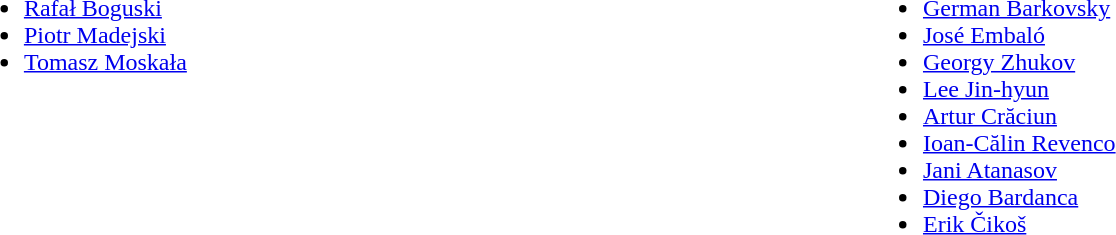<table border="0"  style="width:95%; margin:auto;">
<tr>
<td style="vertical-align:top; width:20%;"><br><ul><li> <a href='#'>Rafał Boguski</a></li><li> <a href='#'>Piotr Madejski</a></li><li> <a href='#'>Tomasz Moskała</a></li></ul></td>
<td style="vertical-align:top; width:20%;"><br><ul><li> <a href='#'>German Barkovsky</a></li><li> <a href='#'>José Embaló</a></li><li> <a href='#'>Georgy Zhukov</a></li><li> <a href='#'>Lee Jin-hyun</a></li><li> <a href='#'>Artur Crăciun</a></li><li> <a href='#'>Ioan-Călin Revenco</a></li><li> <a href='#'>Jani Atanasov</a></li><li> <a href='#'>Diego Bardanca</a></li><li> <a href='#'>Erik Čikoš</a></li></ul></td>
</tr>
</table>
